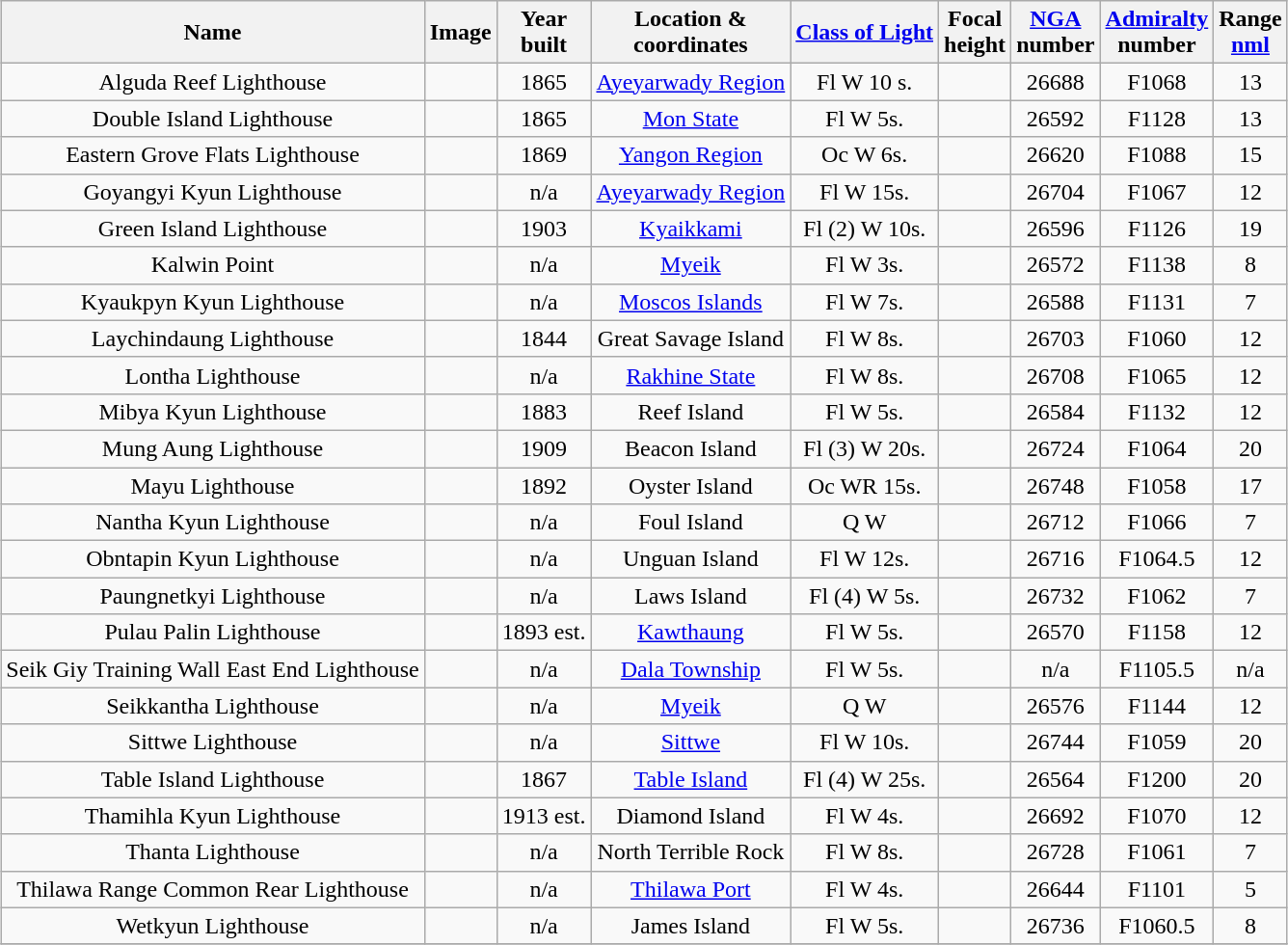<table class="wikitable sortable" style="margin:auto;text-align:center">
<tr>
<th>Name</th>
<th>Image</th>
<th>Year<br>built</th>
<th>Location &<br> coordinates</th>
<th><a href='#'>Class of Light</a></th>
<th>Focal<br>height</th>
<th><a href='#'>NGA</a><br>number</th>
<th><a href='#'>Admiralty</a><br>number</th>
<th>Range<br><a href='#'>nml</a></th>
</tr>
<tr>
<td>Alguda Reef Lighthouse</td>
<td></td>
<td>1865</td>
<td><a href='#'>Ayeyarwady Region</a><br> </td>
<td>Fl W 10 s.</td>
<td></td>
<td>26688</td>
<td>F1068</td>
<td>13</td>
</tr>
<tr>
<td>Double Island Lighthouse</td>
<td></td>
<td>1865</td>
<td><a href='#'>Mon State</a><br> </td>
<td>Fl W 5s.</td>
<td></td>
<td>26592</td>
<td>F1128</td>
<td>13</td>
</tr>
<tr>
<td>Eastern Grove Flats Lighthouse</td>
<td></td>
<td>1869</td>
<td><a href='#'>Yangon Region</a><br> </td>
<td>Oc W 6s.</td>
<td></td>
<td>26620</td>
<td>F1088</td>
<td>15</td>
</tr>
<tr>
<td>Goyangyi Kyun Lighthouse</td>
<td></td>
<td>n/a</td>
<td><a href='#'>Ayeyarwady Region</a><br> </td>
<td>Fl W 15s.</td>
<td></td>
<td>26704</td>
<td>F1067</td>
<td>12</td>
</tr>
<tr>
<td>Green Island Lighthouse</td>
<td></td>
<td>1903</td>
<td><a href='#'>Kyaikkami</a><br> </td>
<td>Fl (2) W 10s.</td>
<td></td>
<td>26596</td>
<td>F1126</td>
<td>19</td>
</tr>
<tr>
<td>Kalwin Point</td>
<td></td>
<td>n/a</td>
<td><a href='#'>Myeik</a><br> </td>
<td>Fl W 3s.</td>
<td></td>
<td>26572</td>
<td>F1138</td>
<td>8</td>
</tr>
<tr>
<td>Kyaukpyn Kyun Lighthouse</td>
<td></td>
<td>n/a</td>
<td><a href='#'>Moscos Islands</a><br> </td>
<td>Fl W 7s.</td>
<td></td>
<td>26588</td>
<td>F1131</td>
<td>7</td>
</tr>
<tr>
<td>Laychindaung Lighthouse</td>
<td></td>
<td>1844</td>
<td>Great Savage Island <br> </td>
<td>Fl W 8s.</td>
<td></td>
<td>26703</td>
<td>F1060</td>
<td>12</td>
</tr>
<tr>
<td>Lontha Lighthouse</td>
<td></td>
<td>n/a</td>
<td><a href='#'>Rakhine State</a><br> </td>
<td>Fl W 8s.</td>
<td></td>
<td>26708</td>
<td>F1065</td>
<td>12</td>
</tr>
<tr>
<td>Mibya Kyun Lighthouse</td>
<td></td>
<td>1883</td>
<td>Reef Island<br> </td>
<td>Fl W 5s.</td>
<td></td>
<td>26584</td>
<td>F1132</td>
<td>12</td>
</tr>
<tr>
<td>Mung Aung Lighthouse</td>
<td></td>
<td>1909</td>
<td>Beacon Island<br> </td>
<td>Fl (3) W 20s.</td>
<td></td>
<td>26724</td>
<td>F1064</td>
<td>20</td>
</tr>
<tr>
<td>Mayu Lighthouse</td>
<td></td>
<td>1892</td>
<td>Oyster Island<br> </td>
<td>Oc WR 15s.</td>
<td></td>
<td>26748</td>
<td>F1058</td>
<td>17</td>
</tr>
<tr>
<td>Nantha Kyun Lighthouse</td>
<td></td>
<td>n/a</td>
<td>Foul Island<br> </td>
<td>Q W</td>
<td></td>
<td>26712</td>
<td>F1066</td>
<td>7</td>
</tr>
<tr>
<td>Obntapin Kyun Lighthouse</td>
<td></td>
<td>n/a</td>
<td>Unguan Island<br> </td>
<td>Fl W 12s.</td>
<td></td>
<td>26716</td>
<td>F1064.5</td>
<td>12</td>
</tr>
<tr>
<td>Paungnetkyi Lighthouse</td>
<td></td>
<td>n/a</td>
<td>Laws Island<br> </td>
<td>Fl (4) W 5s.</td>
<td></td>
<td>26732</td>
<td>F1062</td>
<td>7</td>
</tr>
<tr>
<td>Pulau Palin Lighthouse</td>
<td></td>
<td>1893 est.</td>
<td><a href='#'>Kawthaung</a><br> </td>
<td>Fl W 5s.</td>
<td></td>
<td>26570</td>
<td>F1158</td>
<td>12</td>
</tr>
<tr>
<td>Seik Giy Training Wall East End Lighthouse</td>
<td></td>
<td>n/a</td>
<td><a href='#'>Dala Township</a><br> </td>
<td>Fl W 5s.</td>
<td></td>
<td>n/a</td>
<td>F1105.5</td>
<td>n/a</td>
</tr>
<tr>
<td>Seikkantha Lighthouse</td>
<td></td>
<td>n/a</td>
<td><a href='#'>Myeik</a><br> </td>
<td>Q W</td>
<td></td>
<td>26576</td>
<td>F1144</td>
<td>12</td>
</tr>
<tr>
<td>Sittwe Lighthouse</td>
<td></td>
<td>n/a</td>
<td><a href='#'>Sittwe</a><br> </td>
<td>Fl W 10s.</td>
<td></td>
<td>26744</td>
<td>F1059</td>
<td>20</td>
</tr>
<tr>
<td>Table Island Lighthouse</td>
<td></td>
<td>1867</td>
<td><a href='#'>Table Island</a><br> </td>
<td>Fl (4) W 25s.</td>
<td></td>
<td>26564</td>
<td>F1200</td>
<td>20</td>
</tr>
<tr>
<td>Thamihla Kyun Lighthouse</td>
<td></td>
<td>1913 est.</td>
<td>Diamond Island<br> </td>
<td>Fl W 4s.</td>
<td></td>
<td>26692</td>
<td>F1070</td>
<td>12</td>
</tr>
<tr>
<td>Thanta Lighthouse</td>
<td></td>
<td>n/a</td>
<td>North Terrible Rock<br> </td>
<td>Fl W 8s.</td>
<td></td>
<td>26728</td>
<td>F1061</td>
<td>7</td>
</tr>
<tr>
<td>Thilawa Range Common Rear Lighthouse</td>
<td></td>
<td>n/a</td>
<td><a href='#'>Thilawa Port</a><br> </td>
<td>Fl W 4s.</td>
<td></td>
<td>26644</td>
<td>F1101</td>
<td>5</td>
</tr>
<tr>
<td>Wetkyun Lighthouse</td>
<td></td>
<td>n/a</td>
<td>James Island<br> </td>
<td>Fl W 5s.</td>
<td></td>
<td>26736</td>
<td>F1060.5</td>
<td>8</td>
</tr>
<tr>
</tr>
</table>
